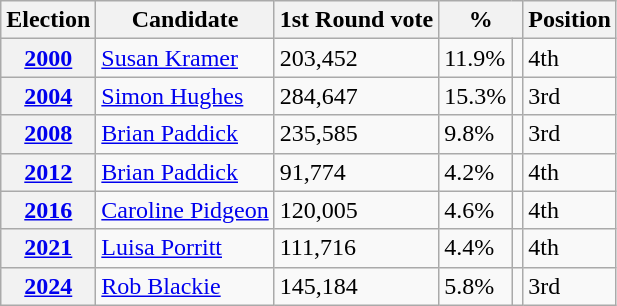<table class="wikitable">
<tr>
<th>Election</th>
<th>Candidate</th>
<th>1st Round vote</th>
<th colspan=2>%</th>
<th>Position</th>
</tr>
<tr>
<th><a href='#'>2000</a></th>
<td><a href='#'>Susan Kramer</a></td>
<td>203,452</td>
<td>11.9%</td>
<td></td>
<td>4th</td>
</tr>
<tr>
<th><a href='#'>2004</a></th>
<td><a href='#'>Simon Hughes</a></td>
<td>284,647</td>
<td>15.3%</td>
<td></td>
<td>3rd</td>
</tr>
<tr>
<th><a href='#'>2008</a></th>
<td><a href='#'>Brian Paddick</a></td>
<td>235,585</td>
<td>9.8%</td>
<td></td>
<td>3rd</td>
</tr>
<tr>
<th><a href='#'>2012</a></th>
<td><a href='#'>Brian Paddick</a></td>
<td>91,774</td>
<td>4.2%</td>
<td></td>
<td>4th</td>
</tr>
<tr>
<th><a href='#'>2016</a></th>
<td><a href='#'>Caroline Pidgeon</a></td>
<td>120,005</td>
<td>4.6%</td>
<td></td>
<td>4th</td>
</tr>
<tr>
<th><a href='#'>2021</a></th>
<td><a href='#'>Luisa Porritt</a></td>
<td>111,716</td>
<td>4.4%</td>
<td></td>
<td>4th</td>
</tr>
<tr>
<th><a href='#'>2024</a></th>
<td><a href='#'>Rob Blackie</a></td>
<td>145,184</td>
<td>5.8%</td>
<td></td>
<td>3rd</td>
</tr>
</table>
